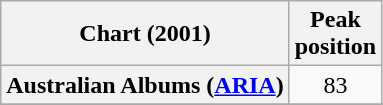<table class="wikitable sortable plainrowheaders" style="text-align:center;">
<tr>
<th>Chart (2001)</th>
<th>Peak<br>position</th>
</tr>
<tr>
<th scope="row">Australian Albums (<a href='#'>ARIA</a>)</th>
<td>83</td>
</tr>
<tr>
</tr>
</table>
